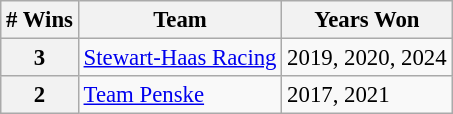<table class="wikitable" style="font-size: 95%;">
<tr>
<th># Wins</th>
<th>Team</th>
<th>Years Won</th>
</tr>
<tr>
<th>3</th>
<td><a href='#'>Stewart-Haas Racing</a></td>
<td>2019, 2020, 2024</td>
</tr>
<tr>
<th>2</th>
<td><a href='#'>Team Penske</a></td>
<td>2017, 2021</td>
</tr>
</table>
